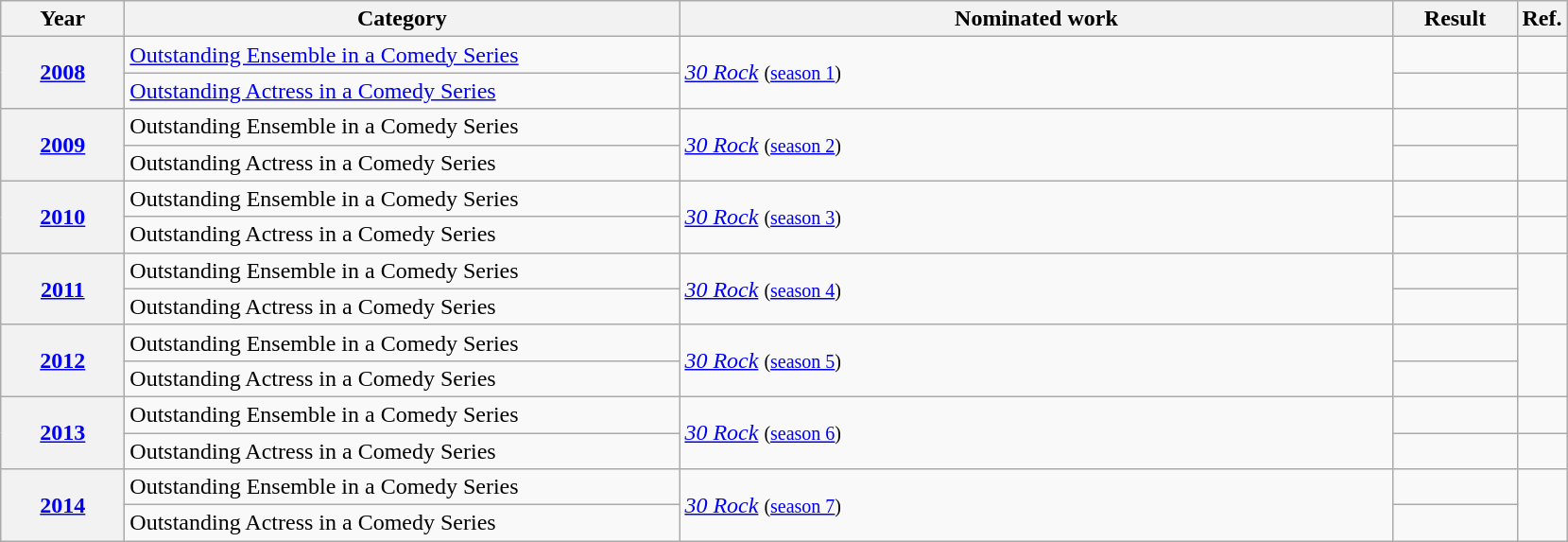<table class=wikitable>
<tr>
<th scope="col" style="width:5em;">Year</th>
<th scope="col" style="width:24em;">Category</th>
<th scope="col" style="width:31em;">Nominated work</th>
<th scope="col" style="width:5em;">Result</th>
<th>Ref.</th>
</tr>
<tr>
<th row=scope style="text-align:center;", rowspan="2"><a href='#'>2008</a></th>
<td><a href='#'>Outstanding Ensemble in a Comedy Series</a></td>
<td rowspan=2><em><a href='#'>30 Rock</a></em> <small> (<a href='#'>season 1</a>) </small></td>
<td></td>
<td style="text-align:center;"></td>
</tr>
<tr>
<td><a href='#'>Outstanding Actress in a Comedy Series</a></td>
<td></td>
<td style="text-align:center;"></td>
</tr>
<tr>
<th row=scope style="text-align:center;", rowspan="2"><a href='#'>2009</a></th>
<td>Outstanding Ensemble in a Comedy Series</td>
<td rowspan=2><em><a href='#'>30 Rock</a></em> <small> (<a href='#'>season 2</a>) </small></td>
<td></td>
<td rowspan="2" style="text-align:center;"></td>
</tr>
<tr>
<td>Outstanding Actress in a Comedy Series</td>
<td></td>
</tr>
<tr>
<th row=scope style="text-align:center;", rowspan="2"><a href='#'>2010</a></th>
<td>Outstanding Ensemble in a Comedy Series</td>
<td rowspan=2><em><a href='#'>30 Rock</a></em> <small> (<a href='#'>season 3</a>) </small></td>
<td></td>
<td style="text-align:center;"></td>
</tr>
<tr>
<td>Outstanding Actress in a Comedy Series</td>
<td></td>
<td style="text-align:center;"></td>
</tr>
<tr>
<th row=scope style="text-align:center;", rowspan="2"><a href='#'>2011</a></th>
<td>Outstanding Ensemble in a Comedy Series</td>
<td rowspan=2><em><a href='#'>30 Rock</a></em> <small> (<a href='#'>season 4</a>) </small></td>
<td></td>
<td rowspan="2" style="text-align:center;"></td>
</tr>
<tr>
<td>Outstanding Actress in a Comedy Series</td>
<td></td>
</tr>
<tr>
<th row=scope style="text-align:center;", rowspan="2"><a href='#'>2012</a></th>
<td>Outstanding Ensemble in a Comedy Series</td>
<td rowspan=2><em><a href='#'>30 Rock</a></em> <small> (<a href='#'>season 5</a>) </small></td>
<td></td>
<td rowspan="2" style="text-align:center;"></td>
</tr>
<tr>
<td>Outstanding Actress in a Comedy Series</td>
<td></td>
</tr>
<tr>
<th row=scope style="text-align:center;", rowspan="2"><a href='#'>2013</a></th>
<td>Outstanding Ensemble in a Comedy Series</td>
<td rowspan=2><em><a href='#'>30 Rock</a></em> <small> (<a href='#'>season 6</a>) </small></td>
<td></td>
<td style="text-align:center;"></td>
</tr>
<tr>
<td>Outstanding Actress in a Comedy Series</td>
<td></td>
<td style="text-align:center;"></td>
</tr>
<tr>
<th row=scope style="text-align:center;", rowspan="2"><a href='#'>2014</a></th>
<td>Outstanding Ensemble in a Comedy Series</td>
<td rowspan=2><em><a href='#'>30 Rock</a></em> <small> (<a href='#'>season 7</a>) </small></td>
<td></td>
<td rowspan="2" style="text-align:center;"></td>
</tr>
<tr>
<td>Outstanding Actress in a Comedy Series</td>
<td></td>
</tr>
</table>
